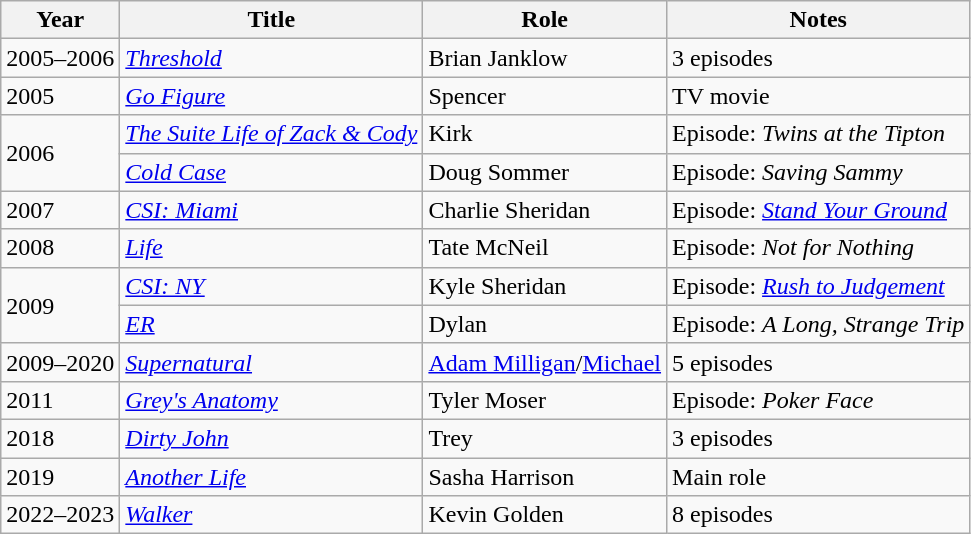<table class="wikitable sortable">
<tr>
<th>Year</th>
<th>Title</th>
<th>Role</th>
<th>Notes</th>
</tr>
<tr>
<td>2005–2006</td>
<td><em><a href='#'>Threshold</a></em></td>
<td>Brian Janklow</td>
<td>3 episodes</td>
</tr>
<tr>
<td>2005</td>
<td><em><a href='#'>Go Figure</a></em></td>
<td>Spencer</td>
<td>TV movie</td>
</tr>
<tr>
<td rowspan=2>2006</td>
<td><em><a href='#'>The Suite Life of Zack & Cody</a></em></td>
<td>Kirk</td>
<td>Episode: <em>Twins at the Tipton</em></td>
</tr>
<tr>
<td><em><a href='#'>Cold Case</a></em></td>
<td>Doug Sommer</td>
<td>Episode: <em>Saving Sammy</em></td>
</tr>
<tr>
<td>2007</td>
<td><em><a href='#'>CSI: Miami</a></em></td>
<td>Charlie Sheridan</td>
<td>Episode: <em><a href='#'>Stand Your Ground</a></em></td>
</tr>
<tr>
<td>2008</td>
<td><em><a href='#'>Life</a></em></td>
<td>Tate McNeil</td>
<td>Episode: <em>Not for Nothing</em></td>
</tr>
<tr>
<td rowspan=2>2009</td>
<td><em><a href='#'>CSI: NY</a></em></td>
<td>Kyle Sheridan</td>
<td>Episode: <em><a href='#'>Rush to Judgement</a></em></td>
</tr>
<tr>
<td><em><a href='#'>ER</a></em></td>
<td>Dylan</td>
<td>Episode: <em>A Long, Strange Trip</em></td>
</tr>
<tr>
<td>2009–2020</td>
<td><em><a href='#'>Supernatural</a></em></td>
<td><a href='#'>Adam Milligan</a>/<a href='#'>Michael</a></td>
<td>5 episodes</td>
</tr>
<tr>
<td>2011</td>
<td><em><a href='#'>Grey's Anatomy</a></em></td>
<td>Tyler Moser</td>
<td>Episode: <em>Poker Face</em></td>
</tr>
<tr>
<td>2018</td>
<td><em><a href='#'>Dirty John</a></em></td>
<td>Trey</td>
<td>3 episodes</td>
</tr>
<tr>
<td>2019</td>
<td><em><a href='#'>Another Life</a></em></td>
<td>Sasha Harrison</td>
<td>Main role</td>
</tr>
<tr>
<td>2022–2023</td>
<td><em><a href='#'>Walker</a></em></td>
<td>Kevin Golden</td>
<td>8 episodes</td>
</tr>
</table>
